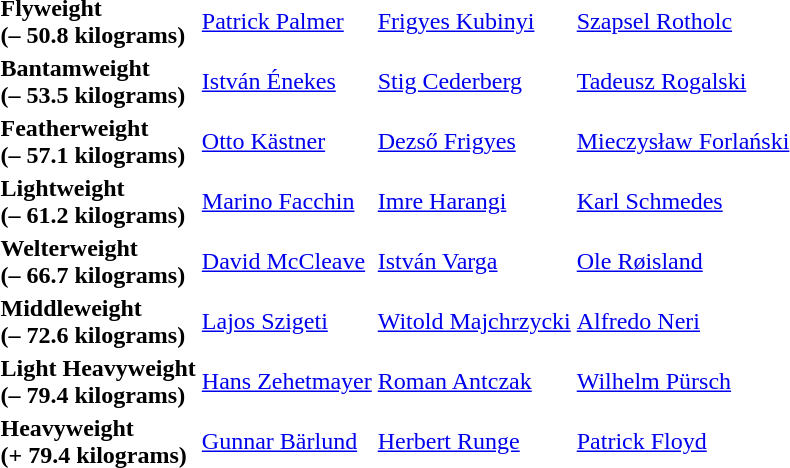<table>
<tr>
<td><strong>Flyweight<br>(– 50.8 kilograms)</strong></td>
<td> <a href='#'>Patrick Palmer</a><br></td>
<td> <a href='#'>Frigyes Kubinyi</a><br></td>
<td> <a href='#'>Szapsel Rotholc</a><br></td>
</tr>
<tr>
<td><strong>Bantamweight<br>(– 53.5 kilograms)</strong></td>
<td> <a href='#'>István Énekes</a><br></td>
<td> <a href='#'>Stig Cederberg</a><br></td>
<td> <a href='#'>Tadeusz Rogalski</a><br></td>
</tr>
<tr>
<td><strong>Featherweight<br>(– 57.1 kilograms)</strong></td>
<td> <a href='#'>Otto Kästner</a><br></td>
<td> <a href='#'>Dezső Frigyes</a><br></td>
<td> <a href='#'>Mieczysław Forlański</a><br></td>
</tr>
<tr>
<td><strong>Lightweight<br>(– 61.2 kilograms)</strong></td>
<td> <a href='#'>Marino Facchin</a><br></td>
<td> <a href='#'>Imre Harangi</a><br></td>
<td> <a href='#'>Karl Schmedes</a><br></td>
</tr>
<tr>
<td><strong>Welterweight<br>(– 66.7 kilograms)</strong></td>
<td> <a href='#'>David McCleave</a><br></td>
<td> <a href='#'>István Varga</a><br></td>
<td> <a href='#'>Ole Røisland</a><br></td>
</tr>
<tr>
<td><strong>Middleweight<br>(– 72.6 kilograms)</strong></td>
<td> <a href='#'>Lajos Szigeti</a><br></td>
<td> <a href='#'>Witold Majchrzycki</a><br></td>
<td> <a href='#'>Alfredo Neri</a><br></td>
</tr>
<tr>
<td><strong>Light Heavyweight<br>(– 79.4 kilograms)</strong></td>
<td> <a href='#'>Hans Zehetmayer</a><br></td>
<td> <a href='#'>Roman Antczak</a><br></td>
<td> <a href='#'>Wilhelm Pürsch</a><br></td>
</tr>
<tr>
<td><strong>Heavyweight<br>(+ 79.4 kilograms)</strong></td>
<td> <a href='#'>Gunnar Bärlund</a><br></td>
<td> <a href='#'>Herbert Runge</a><br></td>
<td> <a href='#'>Patrick Floyd</a><br></td>
</tr>
</table>
